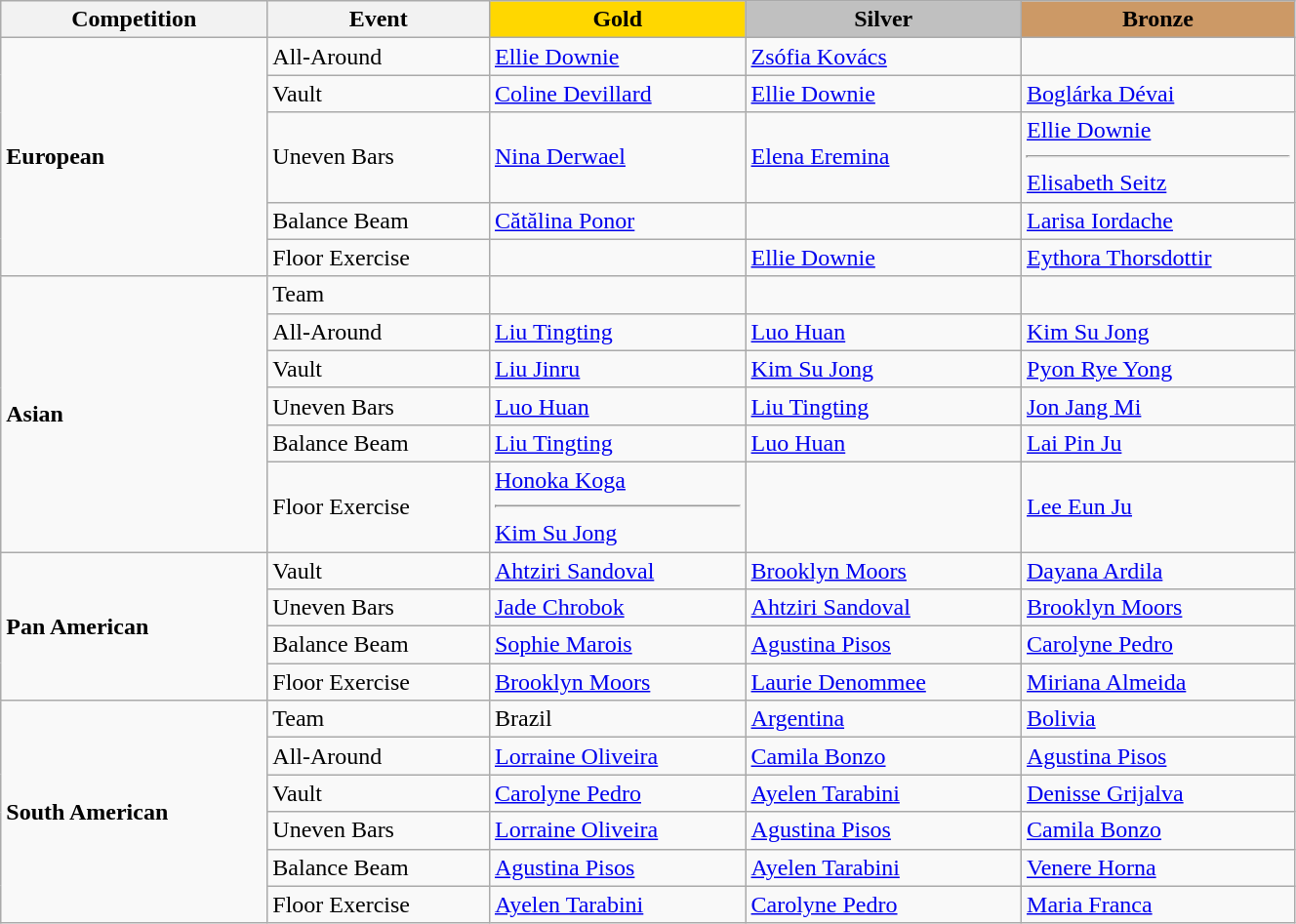<table class="wikitable" style="width:70%;">
<tr>
<th style="text-align:center; width:5%;">Competition</th>
<th style="text-align:center; width:5%;">Event</th>
<td style="text-align:center; width:6%; background:gold;"><strong>Gold</strong></td>
<td style="text-align:center; width:6%; background:silver;"><strong>Silver</strong></td>
<td style="text-align:center; width:6%; background:#c96;"><strong>Bronze</strong></td>
</tr>
<tr>
<td rowspan=5><strong>European</strong></td>
<td>All-Around</td>
<td> <a href='#'>Ellie Downie</a></td>
<td> <a href='#'>Zsófia Kovács</a></td>
<td></td>
</tr>
<tr>
<td>Vault</td>
<td> <a href='#'>Coline Devillard</a></td>
<td> <a href='#'>Ellie Downie</a></td>
<td> <a href='#'>Boglárka Dévai</a></td>
</tr>
<tr>
<td>Uneven Bars</td>
<td> <a href='#'>Nina Derwael</a></td>
<td> <a href='#'>Elena Eremina</a></td>
<td> <a href='#'>Ellie Downie</a><hr> <a href='#'>Elisabeth Seitz</a></td>
</tr>
<tr>
<td>Balance Beam</td>
<td> <a href='#'>Cătălina Ponor</a></td>
<td></td>
<td> <a href='#'>Larisa Iordache</a></td>
</tr>
<tr>
<td> Floor Exercise </td>
<td></td>
<td> <a href='#'>Ellie Downie</a></td>
<td> <a href='#'>Eythora Thorsdottir</a></td>
</tr>
<tr>
<td rowspan=6><strong>Asian</strong></td>
<td>Team</td>
<td></td>
<td></td>
<td></td>
</tr>
<tr>
<td>All-Around</td>
<td> <a href='#'>Liu Tingting</a></td>
<td> <a href='#'>Luo Huan</a></td>
<td> <a href='#'>Kim Su Jong</a></td>
</tr>
<tr>
<td>Vault</td>
<td> <a href='#'>Liu Jinru</a></td>
<td> <a href='#'>Kim Su Jong</a></td>
<td> <a href='#'>Pyon Rye Yong</a></td>
</tr>
<tr>
<td>Uneven Bars</td>
<td> <a href='#'>Luo Huan</a></td>
<td> <a href='#'>Liu Tingting</a></td>
<td> <a href='#'>Jon Jang Mi</a></td>
</tr>
<tr>
<td>Balance Beam</td>
<td> <a href='#'>Liu Tingting</a></td>
<td> <a href='#'>Luo Huan</a></td>
<td> <a href='#'>Lai Pin Ju</a></td>
</tr>
<tr>
<td>Floor Exercise</td>
<td> <a href='#'>Honoka Koga</a><hr> <a href='#'>Kim Su Jong</a></td>
<td></td>
<td> <a href='#'>Lee Eun Ju</a></td>
</tr>
<tr>
<td rowspan=4><strong>Pan American</strong></td>
<td>Vault</td>
<td> <a href='#'>Ahtziri Sandoval</a></td>
<td> <a href='#'>Brooklyn Moors</a></td>
<td> <a href='#'>Dayana Ardila</a></td>
</tr>
<tr>
<td>Uneven Bars</td>
<td> <a href='#'>Jade Chrobok</a></td>
<td> <a href='#'>Ahtziri Sandoval</a></td>
<td> <a href='#'>Brooklyn Moors</a></td>
</tr>
<tr>
<td>Balance Beam</td>
<td> <a href='#'>Sophie Marois</a></td>
<td> <a href='#'>Agustina Pisos</a></td>
<td> <a href='#'>Carolyne Pedro</a></td>
</tr>
<tr>
<td>Floor Exercise</td>
<td> <a href='#'>Brooklyn Moors</a></td>
<td> <a href='#'>Laurie Denommee</a></td>
<td> <a href='#'>Miriana Almeida</a></td>
</tr>
<tr>
<td rowspan=6><strong>South American</strong></td>
<td>Team</td>
<td> Brazil</td>
<td> <a href='#'>Argentina</a></td>
<td> <a href='#'>Bolivia</a></td>
</tr>
<tr>
<td>All-Around</td>
<td> <a href='#'>Lorraine Oliveira</a></td>
<td> <a href='#'>Camila Bonzo</a></td>
<td> <a href='#'>Agustina Pisos</a></td>
</tr>
<tr>
<td>Vault</td>
<td> <a href='#'>Carolyne Pedro</a></td>
<td> <a href='#'>Ayelen Tarabini</a></td>
<td> <a href='#'>Denisse Grijalva</a></td>
</tr>
<tr>
<td>Uneven Bars</td>
<td> <a href='#'>Lorraine Oliveira</a></td>
<td> <a href='#'>Agustina Pisos</a></td>
<td> <a href='#'>Camila Bonzo</a></td>
</tr>
<tr>
<td>Balance Beam</td>
<td> <a href='#'>Agustina Pisos</a></td>
<td> <a href='#'>Ayelen Tarabini</a></td>
<td> <a href='#'>Venere Horna</a></td>
</tr>
<tr>
<td>Floor Exercise</td>
<td> <a href='#'>Ayelen Tarabini</a></td>
<td> <a href='#'>Carolyne Pedro</a></td>
<td> <a href='#'>Maria Franca</a></td>
</tr>
</table>
